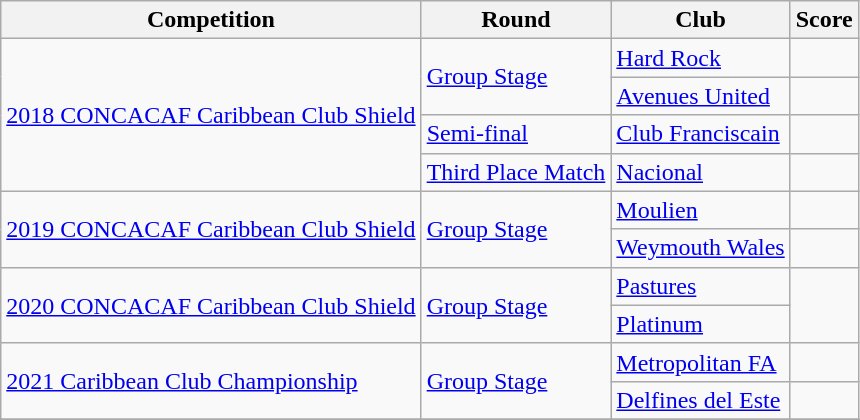<table class="wikitable" align=center>
<tr>
<th>Competition</th>
<th>Round</th>
<th>Club</th>
<th>Score</th>
</tr>
<tr>
<td style="text-align:left;" rowspan=4><a href='#'>2018 CONCACAF Caribbean Club Shield</a></td>
<td style="text-align:left;" rowspan=2><a href='#'>Group Stage</a></td>
<td> <a href='#'>Hard Rock</a></td>
<td></td>
</tr>
<tr>
<td> <a href='#'>Avenues United</a></td>
<td></td>
</tr>
<tr>
<td style="text-align:left;" rowspan=1><a href='#'>Semi-final</a></td>
<td> <a href='#'>Club Franciscain</a></td>
<td></td>
</tr>
<tr>
<td style="text-align:left;" rowspan=1><a href='#'>Third Place Match</a></td>
<td> <a href='#'>Nacional</a></td>
<td></td>
</tr>
<tr>
<td style="text-align:left;" rowspan=2><a href='#'>2019 CONCACAF Caribbean Club Shield</a></td>
<td style="text-align:left;" rowspan=2><a href='#'>Group Stage</a></td>
<td> <a href='#'>Moulien</a></td>
<td></td>
</tr>
<tr>
<td> <a href='#'>Weymouth Wales</a></td>
<td></td>
</tr>
<tr>
<td style="text-align:left;" rowspan=2><a href='#'>2020 CONCACAF Caribbean Club Shield</a></td>
<td style="text-align:left;" rowspan=2><a href='#'>Group Stage</a></td>
<td> <a href='#'>Pastures</a></td>
<td rowspan="2" colspan="2"></td>
</tr>
<tr>
<td> <a href='#'>Platinum</a></td>
</tr>
<tr>
<td rowspan=2><a href='#'>2021 Caribbean Club Championship</a></td>
<td rowspan=2><a href='#'>Group Stage</a></td>
<td style="text-align:left;"> <a href='#'>Metropolitan FA</a></td>
<td></td>
</tr>
<tr>
<td style="text-align:left;"> <a href='#'>Delfines del Este</a></td>
<td></td>
</tr>
<tr>
</tr>
</table>
